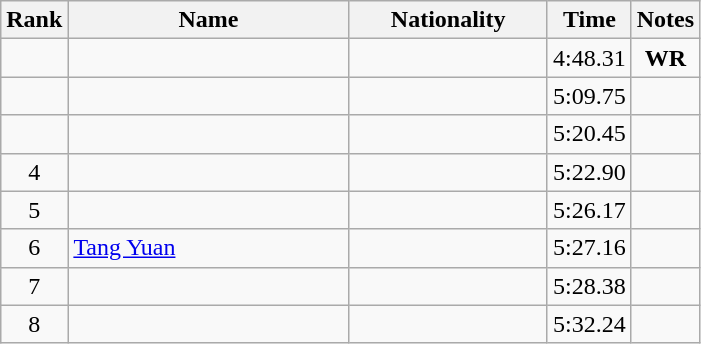<table class="wikitable sortable" style="text-align:center">
<tr>
<th>Rank</th>
<th style="width:180px">Name</th>
<th style="width:125px">Nationality</th>
<th>Time</th>
<th>Notes</th>
</tr>
<tr>
<td></td>
<td style="text-align:left;"></td>
<td style="text-align:left;"></td>
<td>4:48.31</td>
<td><strong>WR</strong></td>
</tr>
<tr>
<td></td>
<td style="text-align:left;"></td>
<td style="text-align:left;"></td>
<td>5:09.75</td>
<td></td>
</tr>
<tr>
<td></td>
<td style="text-align:left;"></td>
<td style="text-align:left;"></td>
<td>5:20.45</td>
<td></td>
</tr>
<tr>
<td>4</td>
<td style="text-align:left;"></td>
<td style="text-align:left;"></td>
<td>5:22.90</td>
<td></td>
</tr>
<tr>
<td>5</td>
<td style="text-align:left;"></td>
<td style="text-align:left;"></td>
<td>5:26.17</td>
<td></td>
</tr>
<tr>
<td>6</td>
<td style="text-align:left;"><a href='#'>Tang Yuan</a></td>
<td style="text-align:left;"></td>
<td>5:27.16</td>
<td></td>
</tr>
<tr>
<td>7</td>
<td style="text-align:left;"></td>
<td style="text-align:left;"></td>
<td>5:28.38</td>
<td></td>
</tr>
<tr>
<td>8</td>
<td style="text-align:left;"></td>
<td style="text-align:left;"></td>
<td>5:32.24</td>
<td></td>
</tr>
</table>
